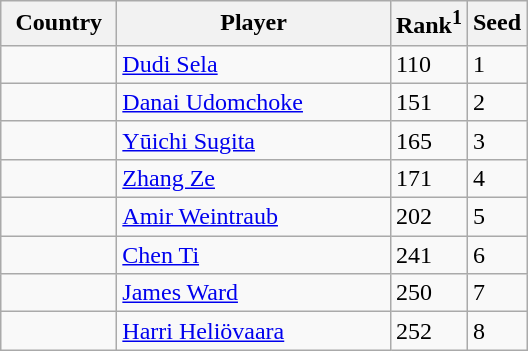<table class="sortable wikitable">
<tr>
<th width="70">Country</th>
<th width="175">Player</th>
<th>Rank<sup>1</sup></th>
<th>Seed</th>
</tr>
<tr>
<td></td>
<td><a href='#'>Dudi Sela</a></td>
<td>110</td>
<td>1</td>
</tr>
<tr>
<td></td>
<td><a href='#'>Danai Udomchoke</a></td>
<td>151</td>
<td>2</td>
</tr>
<tr>
<td></td>
<td><a href='#'>Yūichi Sugita</a></td>
<td>165</td>
<td>3</td>
</tr>
<tr>
<td></td>
<td><a href='#'>Zhang Ze</a></td>
<td>171</td>
<td>4</td>
</tr>
<tr>
<td></td>
<td><a href='#'>Amir Weintraub</a></td>
<td>202</td>
<td>5</td>
</tr>
<tr>
<td></td>
<td><a href='#'>Chen Ti</a></td>
<td>241</td>
<td>6</td>
</tr>
<tr>
<td></td>
<td><a href='#'>James Ward</a></td>
<td>250</td>
<td>7</td>
</tr>
<tr>
<td></td>
<td><a href='#'>Harri Heliövaara</a></td>
<td>252</td>
<td>8</td>
</tr>
</table>
